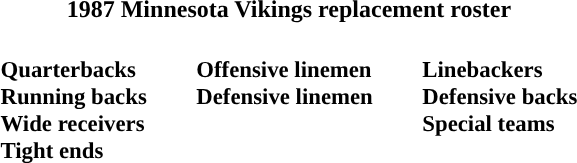<table class="toccolours" style="text-align:left">
<tr>
<th colspan="7" style="text-align:center; "><strong>1987 Minnesota Vikings replacement roster</strong></th>
</tr>
<tr>
<td style="font-size: 95%;" valign="top"><br><strong>Quarterbacks</strong>

<br><strong>Running backs</strong>







<br><strong>Wide receivers</strong>







<br><strong>Tight ends</strong>


</td>
<td style="width: 25px;"></td>
<td style="font-size: 95%;" valign="top"><br><strong>Offensive linemen</strong>








<br><strong>Defensive linemen</strong>







</td>
<td style="width: 25px;"></td>
<td style="font-size: 95%;" valign="top"><br><strong>Linebackers</strong>





<br><strong>Defensive backs</strong>







<br><strong>Special teams</strong>


</td>
</tr>
</table>
